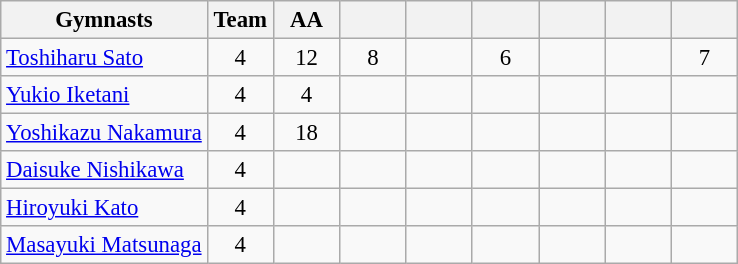<table class="wikitable sortable collapsible autocollapse plainrowheaders" style="text-align:center; font-size:95%;">
<tr>
<th width=28% class=unsortable>Gymnasts</th>
<th width=9% class=unsortable>Team</th>
<th width=9% class=unsortable>AA</th>
<th width=9% class=unsortable></th>
<th width=9% class=unsortable></th>
<th width=9% class=unsortable></th>
<th width=9% class=unsortable></th>
<th width=9% class=unsortable></th>
<th width=9% class=unsortable></th>
</tr>
<tr>
<td align=left><a href='#'>Toshiharu Sato</a></td>
<td>4</td>
<td>12</td>
<td>8</td>
<td></td>
<td>6</td>
<td></td>
<td></td>
<td>7</td>
</tr>
<tr>
<td align=left><a href='#'>Yukio Iketani</a></td>
<td>4</td>
<td>4</td>
<td></td>
<td></td>
<td></td>
<td></td>
<td></td>
<td></td>
</tr>
<tr>
<td align=left><a href='#'>Yoshikazu Nakamura</a></td>
<td>4</td>
<td>18</td>
<td></td>
<td></td>
<td></td>
<td></td>
<td></td>
<td></td>
</tr>
<tr>
<td align=left><a href='#'>Daisuke Nishikawa</a></td>
<td>4</td>
<td></td>
<td></td>
<td></td>
<td></td>
<td></td>
<td></td>
<td></td>
</tr>
<tr>
<td align=left><a href='#'>Hiroyuki Kato</a></td>
<td>4</td>
<td></td>
<td></td>
<td></td>
<td></td>
<td></td>
<td></td>
<td></td>
</tr>
<tr>
<td align=left><a href='#'>Masayuki Matsunaga</a></td>
<td>4</td>
<td></td>
<td></td>
<td></td>
<td></td>
<td></td>
<td></td>
<td></td>
</tr>
</table>
